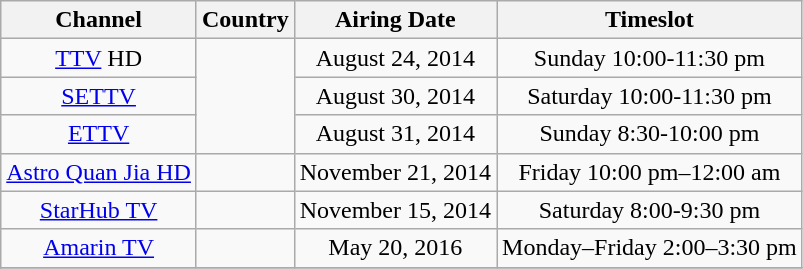<table class="wikitable" style="text-align:center">
<tr>
<th>Channel</th>
<th>Country</th>
<th>Airing Date</th>
<th>Timeslot</th>
</tr>
<tr>
<td><a href='#'>TTV</a> HD</td>
<td rowspan=3></td>
<td>August 24, 2014</td>
<td>Sunday 10:00-11:30 pm</td>
</tr>
<tr>
<td><a href='#'>SETTV</a></td>
<td>August 30, 2014</td>
<td>Saturday 10:00-11:30 pm</td>
</tr>
<tr>
<td><a href='#'>ETTV</a></td>
<td>August 31, 2014</td>
<td>Sunday 8:30-10:00 pm</td>
</tr>
<tr>
<td><a href='#'>Astro Quan Jia HD</a></td>
<td></td>
<td>November 21, 2014</td>
<td>Friday 10:00 pm–12:00 am</td>
</tr>
<tr>
<td><a href='#'>StarHub TV</a></td>
<td></td>
<td>November 15, 2014</td>
<td>Saturday 8:00-9:30 pm</td>
</tr>
<tr>
<td><a href='#'>Amarin TV</a></td>
<td></td>
<td>May 20, 2016</td>
<td>Monday–Friday 2:00–3:30 pm</td>
</tr>
<tr>
</tr>
</table>
